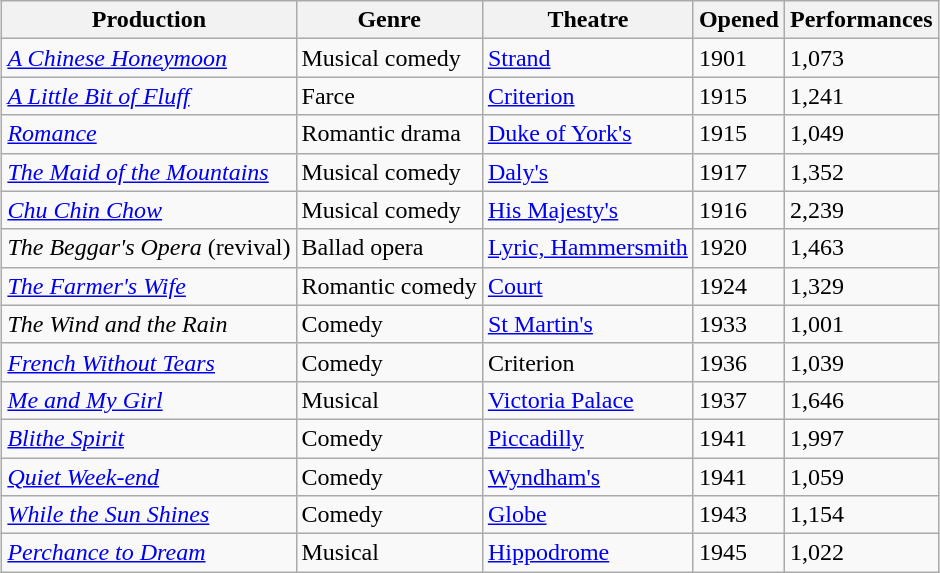<table class="wikitable sortable" style="margin-left: auto; margin-right: auto; border: none;">
<tr>
<th scope="col">Production</th>
<th scope="col">Genre</th>
<th scope="col">Theatre</th>
<th scope="col">Opened</th>
<th scope="col">Performances</th>
</tr>
<tr>
<td><em><a href='#'>A Chinese Honeymoon</a></em></td>
<td>Musical comedy</td>
<td><a href='#'>Strand</a></td>
<td>1901</td>
<td>1,073</td>
</tr>
<tr>
<td><em><a href='#'>A Little Bit of Fluff</a></em></td>
<td>Farce</td>
<td><a href='#'>Criterion</a></td>
<td>1915</td>
<td>1,241</td>
</tr>
<tr>
<td><em><a href='#'>Romance</a></em></td>
<td>Romantic drama</td>
<td><a href='#'>Duke of York's</a></td>
<td>1915</td>
<td>1,049</td>
</tr>
<tr>
<td><em><a href='#'>The Maid of the Mountains</a></em></td>
<td>Musical comedy</td>
<td><a href='#'>Daly's</a></td>
<td>1917</td>
<td>1,352</td>
</tr>
<tr>
<td><em><a href='#'>Chu Chin Chow</a></em></td>
<td>Musical comedy</td>
<td><a href='#'>His Majesty's</a></td>
<td>1916</td>
<td>2,239</td>
</tr>
<tr>
<td><em>The Beggar's Opera</em> (revival)</td>
<td>Ballad opera</td>
<td><a href='#'>Lyric, Hammersmith</a></td>
<td>1920</td>
<td>1,463</td>
</tr>
<tr>
<td><em><a href='#'>The Farmer's Wife</a></em></td>
<td>Romantic comedy</td>
<td><a href='#'>Court</a></td>
<td>1924</td>
<td>1,329</td>
</tr>
<tr>
<td><em>The Wind and the Rain</em></td>
<td>Comedy</td>
<td><a href='#'>St Martin's</a></td>
<td>1933</td>
<td>1,001</td>
</tr>
<tr>
<td><em><a href='#'>French Without Tears</a></em></td>
<td>Comedy</td>
<td>Criterion</td>
<td>1936</td>
<td>1,039</td>
</tr>
<tr>
<td><em><a href='#'>Me and My Girl</a></em></td>
<td>Musical</td>
<td><a href='#'>Victoria Palace</a></td>
<td>1937</td>
<td>1,646</td>
</tr>
<tr>
<td><em><a href='#'>Blithe Spirit</a></em></td>
<td>Comedy</td>
<td><a href='#'>Piccadilly</a></td>
<td>1941</td>
<td>1,997</td>
</tr>
<tr>
<td><em><a href='#'>Quiet Week-end</a></em></td>
<td>Comedy</td>
<td><a href='#'>Wyndham's</a></td>
<td>1941</td>
<td>1,059</td>
</tr>
<tr>
<td><em><a href='#'>While the Sun Shines</a></em></td>
<td>Comedy</td>
<td><a href='#'>Globe</a></td>
<td>1943</td>
<td>1,154</td>
</tr>
<tr>
<td><em><a href='#'>Perchance to Dream</a></em></td>
<td>Musical</td>
<td><a href='#'>Hippodrome</a></td>
<td>1945</td>
<td>1,022</td>
</tr>
</table>
